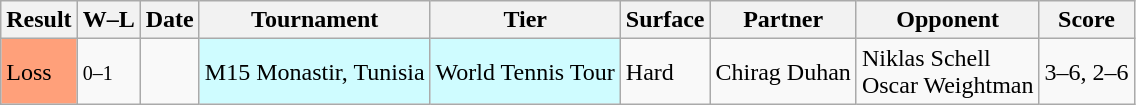<table class="sortable wikitable">
<tr>
<th>Result</th>
<th class="unsortable">W–L</th>
<th>Date</th>
<th>Tournament</th>
<th>Tier</th>
<th>Surface</th>
<th>Partner</th>
<th>Opponent</th>
<th class="unsortable">Score</th>
</tr>
<tr>
<td bgcolor=FFA07A>Loss</td>
<td><small>0–1</small></td>
<td></td>
<td style="background:#cffcff;">M15 Monastir, Tunisia</td>
<td style="background:#cffcff;">World Tennis Tour</td>
<td>Hard</td>
<td> Chirag Duhan</td>
<td> Niklas Schell<br> Oscar Weightman</td>
<td>3–6, 2–6</td>
</tr>
</table>
